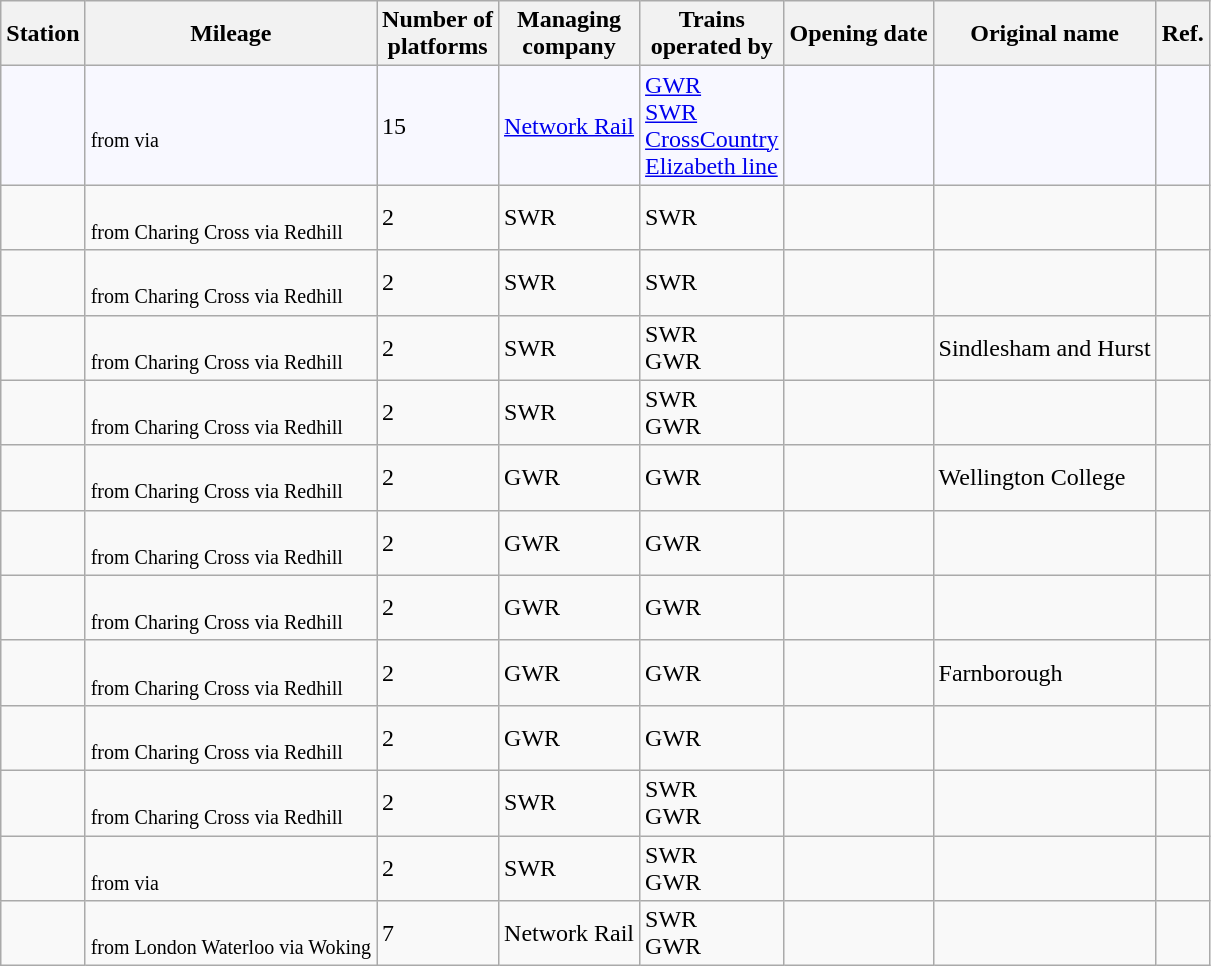<table class="wikitable sortable collapsible">
<tr>
<th scope="col">Station</th>
<th scope="col">Mileage</th>
<th scope="col">Number of<br> platforms</th>
<th scope="col">Managing<br> company</th>
<th scope="col">Trains<br> operated by</th>
<th scope="col">Opening date</th>
<th scope="col" class="unsortable">Original name</th>
<th scope="col" class="unsortable">Ref.</th>
</tr>
<tr style="background:#F8F8FF">
<td></td>
<td><br><small>from  via </small></td>
<td>15</td>
<td><a href='#'>Network Rail</a></td>
<td><a href='#'>GWR</a><br><a href='#'>SWR</a><br><a href='#'>CrossCountry</a><br><a href='#'>Elizabeth line</a></td>
<td></td>
<td></td>
<td></td>
</tr>
<tr>
<td></td>
<td><br><small>from Charing Cross via Redhill</small></td>
<td>2</td>
<td>SWR</td>
<td>SWR</td>
<td></td>
<td></td>
<td></td>
</tr>
<tr>
<td></td>
<td><br><small> from Charing Cross via Redhill </small></td>
<td>2</td>
<td>SWR</td>
<td>SWR</td>
<td></td>
<td></td>
<td></td>
</tr>
<tr>
<td></td>
<td><br><small> from Charing Cross via Redhill </small></td>
<td>2</td>
<td>SWR</td>
<td>SWR<br>GWR</td>
<td></td>
<td>Sindlesham and Hurst</td>
<td></td>
</tr>
<tr>
<td></td>
<td><br><small> from Charing Cross via Redhill </small></td>
<td>2</td>
<td>SWR</td>
<td>SWR<br>GWR</td>
<td></td>
<td></td>
<td></td>
</tr>
<tr>
<td></td>
<td><br><small> from Charing Cross via Redhill </small></td>
<td>2</td>
<td>GWR</td>
<td>GWR</td>
<td></td>
<td>Wellington College</td>
<td></td>
</tr>
<tr>
<td></td>
<td><br><small> from Charing Cross via Redhill</small></td>
<td>2</td>
<td>GWR</td>
<td>GWR</td>
<td></td>
<td></td>
<td></td>
</tr>
<tr>
<td></td>
<td><br><small> from Charing Cross via Redhill </small></td>
<td>2</td>
<td>GWR</td>
<td>GWR</td>
<td></td>
<td></td>
<td></td>
</tr>
<tr>
<td></td>
<td><br><small> from Charing Cross via Redhill </small></td>
<td>2</td>
<td>GWR</td>
<td>GWR</td>
<td></td>
<td>Farnborough</td>
<td></td>
</tr>
<tr>
<td></td>
<td><br><small> from Charing Cross via Redhill </small></td>
<td>2</td>
<td>GWR</td>
<td>GWR</td>
<td></td>
<td></td>
<td></td>
</tr>
<tr>
<td></td>
<td><br><small> from Charing Cross via Redhill</small></td>
<td>2</td>
<td>SWR</td>
<td>SWR<br>GWR</td>
<td></td>
<td></td>
<td></td>
</tr>
<tr>
<td></td>
<td><br><small>from  via </small></td>
<td>2</td>
<td>SWR</td>
<td>SWR<br>GWR</td>
<td></td>
<td></td>
<td></td>
</tr>
<tr>
<td></td>
<td><br><small>from London Waterloo via Woking</small></td>
<td>7</td>
<td>Network Rail</td>
<td>SWR<br>GWR</td>
<td></td>
<td></td>
<td></td>
</tr>
</table>
